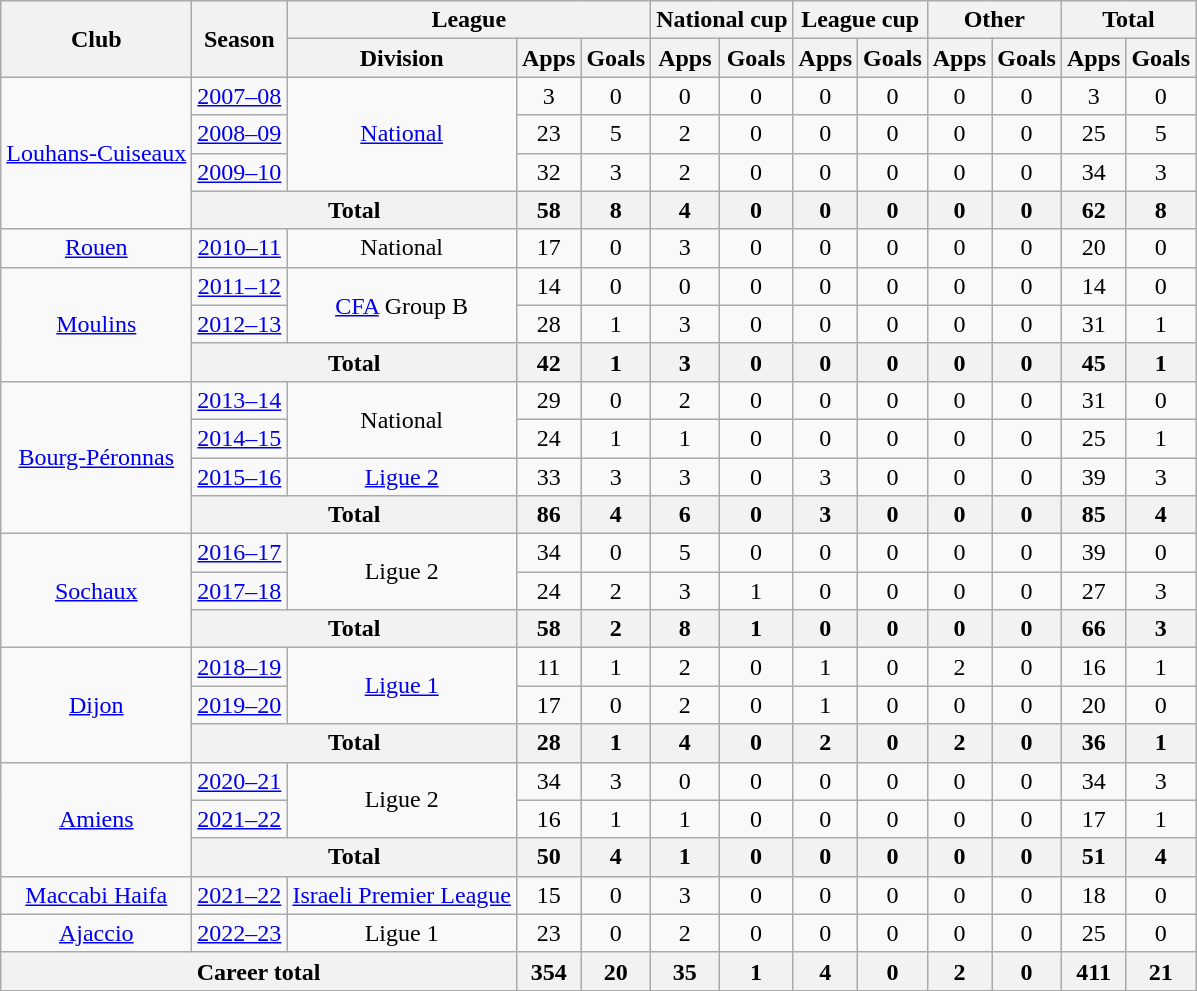<table class="wikitable" style="text-align:center">
<tr>
<th rowspan="2">Club</th>
<th rowspan="2">Season</th>
<th colspan="3">League</th>
<th colspan="2">National cup</th>
<th colspan="2">League cup</th>
<th colspan="2">Other</th>
<th colspan="2">Total</th>
</tr>
<tr>
<th>Division</th>
<th>Apps</th>
<th>Goals</th>
<th>Apps</th>
<th>Goals</th>
<th>Apps</th>
<th>Goals</th>
<th>Apps</th>
<th>Goals</th>
<th>Apps</th>
<th>Goals</th>
</tr>
<tr>
<td rowspan="4"><a href='#'>Louhans-Cuiseaux</a></td>
<td><a href='#'>2007–08</a></td>
<td rowspan="3"><a href='#'>National</a></td>
<td>3</td>
<td>0</td>
<td>0</td>
<td>0</td>
<td>0</td>
<td>0</td>
<td>0</td>
<td>0</td>
<td>3</td>
<td>0</td>
</tr>
<tr>
<td><a href='#'>2008–09</a></td>
<td>23</td>
<td>5</td>
<td>2</td>
<td>0</td>
<td>0</td>
<td>0</td>
<td>0</td>
<td>0</td>
<td>25</td>
<td>5</td>
</tr>
<tr>
<td><a href='#'>2009–10</a></td>
<td>32</td>
<td>3</td>
<td>2</td>
<td>0</td>
<td>0</td>
<td>0</td>
<td>0</td>
<td>0</td>
<td>34</td>
<td>3</td>
</tr>
<tr>
<th colspan="2">Total</th>
<th>58</th>
<th>8</th>
<th>4</th>
<th>0</th>
<th>0</th>
<th>0</th>
<th>0</th>
<th>0</th>
<th>62</th>
<th>8</th>
</tr>
<tr>
<td><a href='#'>Rouen</a></td>
<td><a href='#'>2010–11</a></td>
<td>National</td>
<td>17</td>
<td>0</td>
<td>3</td>
<td>0</td>
<td>0</td>
<td>0</td>
<td>0</td>
<td>0</td>
<td>20</td>
<td>0</td>
</tr>
<tr>
<td rowspan="3"><a href='#'>Moulins</a></td>
<td><a href='#'>2011–12</a></td>
<td rowspan="2"><a href='#'>CFA</a> Group B</td>
<td>14</td>
<td>0</td>
<td>0</td>
<td>0</td>
<td>0</td>
<td>0</td>
<td>0</td>
<td>0</td>
<td>14</td>
<td>0</td>
</tr>
<tr>
<td><a href='#'>2012–13</a></td>
<td>28</td>
<td>1</td>
<td>3</td>
<td>0</td>
<td>0</td>
<td>0</td>
<td>0</td>
<td>0</td>
<td>31</td>
<td>1</td>
</tr>
<tr>
<th colspan="2">Total</th>
<th>42</th>
<th>1</th>
<th>3</th>
<th>0</th>
<th>0</th>
<th>0</th>
<th>0</th>
<th>0</th>
<th>45</th>
<th>1</th>
</tr>
<tr>
<td rowspan="4"><a href='#'>Bourg-Péronnas</a></td>
<td><a href='#'>2013–14</a></td>
<td rowspan="2">National</td>
<td>29</td>
<td>0</td>
<td>2</td>
<td>0</td>
<td>0</td>
<td>0</td>
<td>0</td>
<td>0</td>
<td>31</td>
<td>0</td>
</tr>
<tr>
<td><a href='#'>2014–15</a></td>
<td>24</td>
<td>1</td>
<td>1</td>
<td>0</td>
<td>0</td>
<td>0</td>
<td>0</td>
<td>0</td>
<td>25</td>
<td>1</td>
</tr>
<tr>
<td><a href='#'>2015–16</a></td>
<td><a href='#'>Ligue 2</a></td>
<td>33</td>
<td>3</td>
<td>3</td>
<td>0</td>
<td>3</td>
<td>0</td>
<td>0</td>
<td>0</td>
<td>39</td>
<td>3</td>
</tr>
<tr>
<th colspan="2">Total</th>
<th>86</th>
<th>4</th>
<th>6</th>
<th>0</th>
<th>3</th>
<th>0</th>
<th>0</th>
<th>0</th>
<th>85</th>
<th>4</th>
</tr>
<tr>
<td rowspan="3"><a href='#'>Sochaux</a></td>
<td><a href='#'>2016–17</a></td>
<td rowspan="2">Ligue 2</td>
<td>34</td>
<td>0</td>
<td>5</td>
<td>0</td>
<td>0</td>
<td>0</td>
<td>0</td>
<td>0</td>
<td>39</td>
<td>0</td>
</tr>
<tr>
<td><a href='#'>2017–18</a></td>
<td>24</td>
<td>2</td>
<td>3</td>
<td>1</td>
<td>0</td>
<td>0</td>
<td>0</td>
<td>0</td>
<td>27</td>
<td>3</td>
</tr>
<tr>
<th colspan="2">Total</th>
<th>58</th>
<th>2</th>
<th>8</th>
<th>1</th>
<th>0</th>
<th>0</th>
<th>0</th>
<th>0</th>
<th>66</th>
<th>3</th>
</tr>
<tr>
<td rowspan="3"><a href='#'>Dijon</a></td>
<td><a href='#'>2018–19</a></td>
<td rowspan="2"><a href='#'>Ligue 1</a></td>
<td>11</td>
<td>1</td>
<td>2</td>
<td>0</td>
<td>1</td>
<td>0</td>
<td>2</td>
<td>0</td>
<td>16</td>
<td>1</td>
</tr>
<tr>
<td><a href='#'>2019–20</a></td>
<td>17</td>
<td>0</td>
<td>2</td>
<td>0</td>
<td>1</td>
<td>0</td>
<td>0</td>
<td>0</td>
<td>20</td>
<td>0</td>
</tr>
<tr>
<th colspan="2">Total</th>
<th>28</th>
<th>1</th>
<th>4</th>
<th>0</th>
<th>2</th>
<th>0</th>
<th>2</th>
<th>0</th>
<th>36</th>
<th>1</th>
</tr>
<tr>
<td rowspan="3"><a href='#'>Amiens</a></td>
<td><a href='#'>2020–21</a></td>
<td rowspan="2">Ligue 2</td>
<td>34</td>
<td>3</td>
<td>0</td>
<td>0</td>
<td>0</td>
<td>0</td>
<td>0</td>
<td>0</td>
<td>34</td>
<td>3</td>
</tr>
<tr>
<td><a href='#'>2021–22</a></td>
<td>16</td>
<td>1</td>
<td>1</td>
<td>0</td>
<td>0</td>
<td>0</td>
<td>0</td>
<td>0</td>
<td>17</td>
<td>1</td>
</tr>
<tr>
<th colspan="2">Total</th>
<th>50</th>
<th>4</th>
<th>1</th>
<th>0</th>
<th>0</th>
<th>0</th>
<th>0</th>
<th>0</th>
<th>51</th>
<th>4</th>
</tr>
<tr>
<td><a href='#'>Maccabi Haifa</a></td>
<td><a href='#'>2021–22</a></td>
<td><a href='#'>Israeli Premier League</a></td>
<td>15</td>
<td>0</td>
<td>3</td>
<td>0</td>
<td>0</td>
<td>0</td>
<td>0</td>
<td>0</td>
<td>18</td>
<td>0</td>
</tr>
<tr>
<td><a href='#'>Ajaccio</a></td>
<td><a href='#'>2022–23</a></td>
<td>Ligue 1</td>
<td>23</td>
<td>0</td>
<td>2</td>
<td>0</td>
<td>0</td>
<td>0</td>
<td>0</td>
<td>0</td>
<td>25</td>
<td>0</td>
</tr>
<tr>
<th colspan="3">Career total</th>
<th>354</th>
<th>20</th>
<th>35</th>
<th>1</th>
<th>4</th>
<th>0</th>
<th>2</th>
<th>0</th>
<th>411</th>
<th>21</th>
</tr>
</table>
